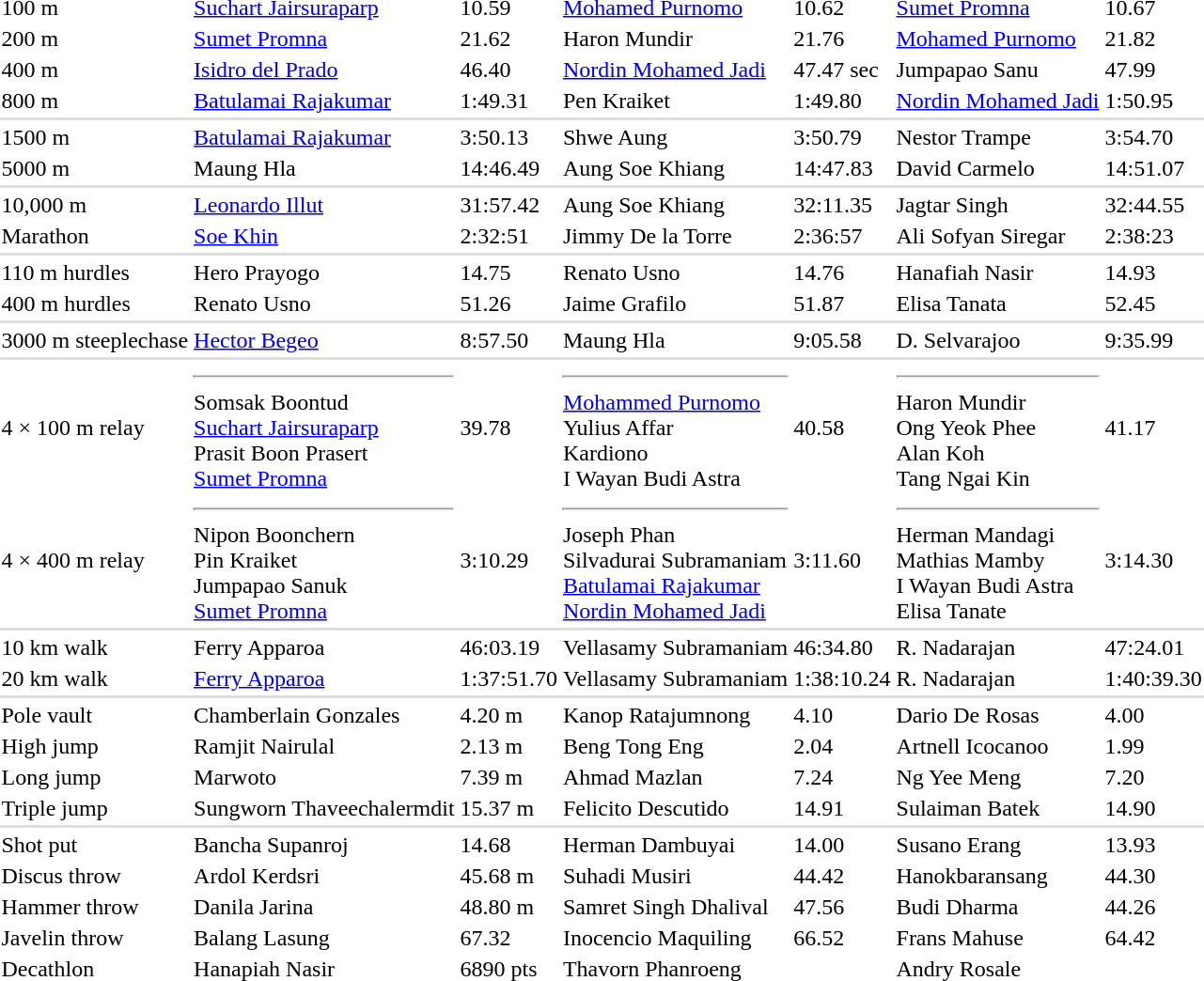<table>
<tr>
<td>100 m</td>
<td> <a href='#'>Suchart Jairsuraparp</a></td>
<td>10.59</td>
<td> <a href='#'>Mohamed Purnomo</a></td>
<td>10.62</td>
<td> <a href='#'>Sumet Promna</a></td>
<td>10.67</td>
</tr>
<tr>
<td>200 m</td>
<td> <a href='#'>Sumet Promna</a></td>
<td>21.62</td>
<td> Haron Mundir</td>
<td>21.76</td>
<td> <a href='#'>Mohamed Purnomo</a></td>
<td>21.82</td>
</tr>
<tr>
<td>400 m</td>
<td> <a href='#'>Isidro del Prado</a></td>
<td>46.40 </td>
<td> <a href='#'>Nordin Mohamed Jadi</a></td>
<td>47.47 sec</td>
<td> Jumpapao Sanu</td>
<td>47.99</td>
</tr>
<tr>
<td>800 m</td>
<td> <a href='#'>Batulamai Rajakumar</a></td>
<td>1:49.31</td>
<td> Pen Kraiket</td>
<td>1:49.80</td>
<td> <a href='#'>Nordin Mohamed Jadi</a></td>
<td>1:50.95</td>
</tr>
<tr bgcolor=#DDDDDD>
<td colspan=7></td>
</tr>
<tr>
<td>1500 m</td>
<td> <a href='#'>Batulamai Rajakumar</a></td>
<td>3:50.13 </td>
<td> Shwe Aung</td>
<td>3:50.79</td>
<td> Nestor Trampe</td>
<td>3:54.70</td>
</tr>
<tr>
<td>5000 m</td>
<td> Maung Hla</td>
<td>14:46.49</td>
<td> Aung Soe Khiang</td>
<td>14:47.83</td>
<td> David Carmelo</td>
<td>14:51.07</td>
</tr>
<tr bgcolor=#DDDDDD>
<td colspan=7></td>
</tr>
<tr>
<td>10,000 m</td>
<td> <a href='#'>Leonardo Illut</a></td>
<td>31:57.42</td>
<td> Aung Soe Khiang</td>
<td>32:11.35</td>
<td> Jagtar Singh</td>
<td>32:44.55</td>
</tr>
<tr>
<td>Marathon</td>
<td> <a href='#'>Soe Khin</a></td>
<td>2:32:51</td>
<td> Jimmy De la Torre</td>
<td>2:36:57</td>
<td> Ali Sofyan Siregar</td>
<td>2:38:23</td>
</tr>
<tr bgcolor=#DDDDDD>
<td colspan=7></td>
</tr>
<tr>
<td>110 m hurdles</td>
<td> Hero Prayogo</td>
<td>14.75</td>
<td> Renato Usno</td>
<td>14.76</td>
<td> Hanafiah Nasir</td>
<td>14.93</td>
</tr>
<tr>
<td>400 m hurdles</td>
<td> Renato Usno</td>
<td>51.26</td>
<td> Jaime Grafilo</td>
<td>51.87</td>
<td> Elisa Tanata</td>
<td>52.45</td>
</tr>
<tr bgcolor=#DDDDDD>
<td colspan=7></td>
</tr>
<tr>
<td>3000 m steeplechase</td>
<td> <a href='#'>Hector Begeo</a></td>
<td>8:57.50</td>
<td> Maung Hla</td>
<td>9:05.58</td>
<td> D. Selvarajoo</td>
<td>9:35.99</td>
</tr>
<tr bgcolor=#DDDDDD>
<td colspan=7></td>
</tr>
<tr>
<td>4 × 100 m relay</td>
<td> <hr> Somsak Boontud<br><a href='#'>Suchart Jairsuraparp</a><br>Prasit Boon Prasert<br><a href='#'>Sumet Promna</a></td>
<td>39.78 </td>
<td> <hr> <a href='#'>Mohammed Purnomo</a><br>Yulius Affar<br>Kardiono<br>I Wayan Budi Astra</td>
<td>40.58</td>
<td> <hr> Haron Mundir<br>Ong Yeok Phee<br>Alan Koh<br>Tang Ngai Kin</td>
<td>41.17</td>
</tr>
<tr>
<td>4 × 400 m relay</td>
<td> <hr> Nipon Boonchern<br>Pin Kraiket<br>Jumpapao Sanuk<br><a href='#'>Sumet Promna</a></td>
<td>3:10.29 </td>
<td> <hr> Joseph Phan<br>Silvadurai Subramaniam<br><a href='#'>Batulamai Rajakumar</a><br><a href='#'>Nordin Mohamed Jadi</a></td>
<td>3:11.60</td>
<td> <hr> Herman Mandagi<br>Mathias Mamby<br>I Wayan Budi Astra<br>Elisa Tanate</td>
<td>3:14.30</td>
</tr>
<tr bgcolor=#DDDDDD>
<td colspan=7></td>
</tr>
<tr>
<td>10 km walk</td>
<td> Ferry Apparoa</td>
<td>46:03.19 </td>
<td> Vellasamy Subramaniam</td>
<td>46:34.80</td>
<td> R. Nadarajan</td>
<td>47:24.01</td>
</tr>
<tr>
<td>20 km walk</td>
<td> <a href='#'>Ferry Apparoa</a></td>
<td>1:37:51.70</td>
<td> Vellasamy Subramaniam</td>
<td>1:38:10.24</td>
<td> R. Nadarajan</td>
<td>1:40:39.30</td>
</tr>
<tr bgcolor=#DDDDDD>
<td colspan=7></td>
</tr>
<tr>
<td>Pole vault</td>
<td> Chamberlain Gonzales</td>
<td>4.20 m</td>
<td> Kanop Ratajumnong</td>
<td>4.10</td>
<td> Dario De Rosas</td>
<td>4.00</td>
</tr>
<tr>
<td>High jump</td>
<td> Ramjit Nairulal</td>
<td>2.13 m </td>
<td> Beng Tong Eng</td>
<td>2.04</td>
<td> Artnell Icocanoo</td>
<td>1.99</td>
</tr>
<tr>
<td>Long jump</td>
<td> Marwoto</td>
<td>7.39 m</td>
<td> Ahmad Mazlan</td>
<td>7.24</td>
<td> Ng Yee Meng</td>
<td>7.20</td>
</tr>
<tr>
<td>Triple jump</td>
<td> Sungworn Thaveechalermdit</td>
<td>15.37 m </td>
<td> Felicito Descutido</td>
<td>14.91</td>
<td> Sulaiman Batek</td>
<td>14.90</td>
</tr>
<tr bgcolor=#DDDDDD>
<td colspan=7></td>
</tr>
<tr>
<td>Shot put</td>
<td> Bancha Supanroj</td>
<td>14.68</td>
<td> Herman Dambuyai</td>
<td>14.00</td>
<td> Susano Erang</td>
<td>13.93</td>
</tr>
<tr>
<td>Discus throw</td>
<td> Ardol Kerdsri</td>
<td>45.68 m</td>
<td> Suhadi Musiri</td>
<td>44.42</td>
<td> Hanokbaransang</td>
<td>44.30</td>
</tr>
<tr>
<td>Hammer throw</td>
<td> Danila Jarina</td>
<td>48.80 m</td>
<td> Samret Singh Dhalival</td>
<td>47.56</td>
<td> Budi Dharma</td>
<td>44.26</td>
</tr>
<tr>
<td>Javelin throw</td>
<td> Balang Lasung</td>
<td>67.32</td>
<td> Inocencio Maquiling</td>
<td>66.52</td>
<td> Frans Mahuse</td>
<td>64.42</td>
</tr>
<tr>
<td>Decathlon</td>
<td> Hanapiah Nasir</td>
<td>6890 pts</td>
<td> Thavorn Phanroeng</td>
<td></td>
<td> Andry Rosale</td>
<td></td>
</tr>
</table>
